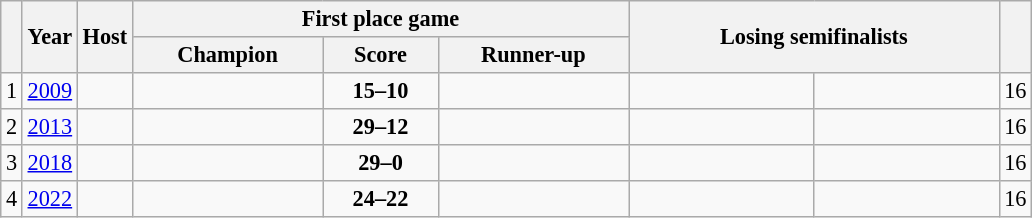<table class="wikitable sortable" style="font-size:93%; text-align:center; width:;">
<tr>
<th rowspan=2 style= "width:;"></th>
<th rowspan=2 style= "width:;">Year</th>
<th rowspan=2 style= "width: px;">Host</th>
<th colspan=3>First place game</th>
<th rowspan=2; colspan=2 width=240px>Losing semifinalists</th>
<th rowspan=2 style= "width:;"></th>
</tr>
<tr>
<th width= 120px> Champion</th>
<th width= 70px>Score</th>
<th width= 120px> Runner-up</th>
</tr>
<tr>
<td>1</td>
<td><a href='#'>2009</a></td>
<td></td>
<td><strong></strong></td>
<td><strong>15–10</strong></td>
<td></td>
<td></td>
<td></td>
<td>16</td>
</tr>
<tr>
<td>2</td>
<td><a href='#'>2013</a></td>
<td></td>
<td><strong></strong></td>
<td><strong>29–12</strong></td>
<td></td>
<td></td>
<td></td>
<td>16</td>
</tr>
<tr>
<td>3</td>
<td><a href='#'>2018</a></td>
<td></td>
<td><strong></strong></td>
<td><strong>29–0</strong></td>
<td></td>
<td></td>
<td></td>
<td>16</td>
</tr>
<tr>
<td>4</td>
<td><a href='#'>2022</a></td>
<td></td>
<td><strong></strong></td>
<td><strong>24–22</strong></td>
<td></td>
<td></td>
<td></td>
<td>16</td>
</tr>
</table>
